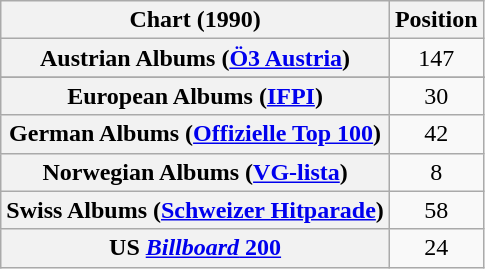<table class="wikitable sortable plainrowheaders">
<tr>
<th>Chart (1990)</th>
<th>Position</th>
</tr>
<tr>
<th scope="row">Austrian Albums (<a href='#'>Ö3 Austria</a>)</th>
<td align="center">147</td>
</tr>
<tr>
</tr>
<tr>
<th scope="row">European Albums (<a href='#'>IFPI</a>)</th>
<td align="center">30</td>
</tr>
<tr>
<th scope="row">German Albums (<a href='#'>Offizielle Top 100</a>)</th>
<td align="center">42</td>
</tr>
<tr>
<th scope="row">Norwegian Albums (<a href='#'>VG-lista</a>)</th>
<td align="center">8</td>
</tr>
<tr>
<th scope="row">Swiss Albums (<a href='#'>Schweizer Hitparade</a>)</th>
<td align="center">58</td>
</tr>
<tr>
<th scope="row">US <a href='#'><em>Billboard</em> 200</a></th>
<td align="center">24</td>
</tr>
</table>
